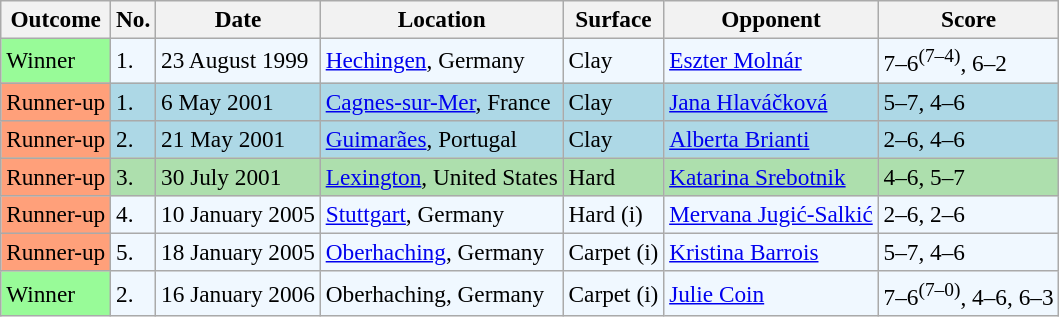<table class="sortable wikitable" style=font-size:97%>
<tr>
<th>Outcome</th>
<th>No.</th>
<th>Date</th>
<th>Location</th>
<th>Surface</th>
<th>Opponent</th>
<th class="unsortable">Score</th>
</tr>
<tr style="background:#f0f8ff;">
<td bgcolor=#98fb98>Winner</td>
<td>1.</td>
<td>23 August 1999</td>
<td><a href='#'>Hechingen</a>, Germany</td>
<td>Clay</td>
<td> <a href='#'>Eszter Molnár</a></td>
<td>7–6<sup>(7–4)</sup>, 6–2</td>
</tr>
<tr style="background:lightblue;">
<td style="background:#ffa07a;">Runner-up</td>
<td>1.</td>
<td>6 May 2001</td>
<td><a href='#'>Cagnes-sur-Mer</a>, France</td>
<td>Clay</td>
<td> <a href='#'>Jana Hlaváčková</a></td>
<td>5–7, 4–6</td>
</tr>
<tr style="background:lightblue;">
<td style="background:#ffa07a;">Runner-up</td>
<td>2.</td>
<td>21 May 2001</td>
<td><a href='#'>Guimarães</a>, Portugal</td>
<td>Clay</td>
<td> <a href='#'>Alberta Brianti</a></td>
<td>2–6, 4–6</td>
</tr>
<tr style="background:#addfad;">
<td style="background:#ffa07a;">Runner-up</td>
<td>3.</td>
<td>30 July 2001</td>
<td><a href='#'>Lexington</a>, United States</td>
<td>Hard</td>
<td> <a href='#'>Katarina Srebotnik</a></td>
<td>4–6, 5–7</td>
</tr>
<tr style="background:#f0f8ff;">
<td style="background:#ffa07a;">Runner-up</td>
<td>4.</td>
<td>10 January 2005</td>
<td><a href='#'>Stuttgart</a>, Germany</td>
<td>Hard (i)</td>
<td> <a href='#'>Mervana Jugić-Salkić</a></td>
<td>2–6, 2–6</td>
</tr>
<tr style="background:#f0f8ff;">
<td style="background:#ffa07a;">Runner-up</td>
<td>5.</td>
<td>18 January 2005</td>
<td><a href='#'>Oberhaching</a>, Germany</td>
<td>Carpet (i)</td>
<td> <a href='#'>Kristina Barrois</a></td>
<td>5–7, 4–6</td>
</tr>
<tr style="background:#f0f8ff;">
<td bgcolor="98FB98">Winner</td>
<td>2.</td>
<td>16 January 2006</td>
<td>Oberhaching, Germany</td>
<td>Carpet (i)</td>
<td> <a href='#'>Julie Coin</a></td>
<td>7–6<sup>(7–0)</sup>, 4–6, 6–3</td>
</tr>
</table>
